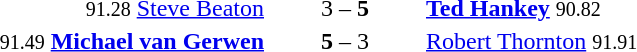<table style="text-align:center">
<tr>
<th width=223></th>
<th width=100></th>
<th width=223></th>
</tr>
<tr>
<td align=right><small><span>91.28</span></small> <a href='#'>Steve Beaton</a> </td>
<td>3 – <strong>5</strong></td>
<td align=left> <strong><a href='#'>Ted Hankey</a></strong> <small><span>90.82</span></small></td>
</tr>
<tr>
<td align=right><small><span>91.49</span></small> <strong><a href='#'>Michael van Gerwen</a></strong> </td>
<td><strong>5</strong> – 3</td>
<td align=left> <a href='#'>Robert Thornton</a> <small><span>91.91</span></small></td>
</tr>
</table>
